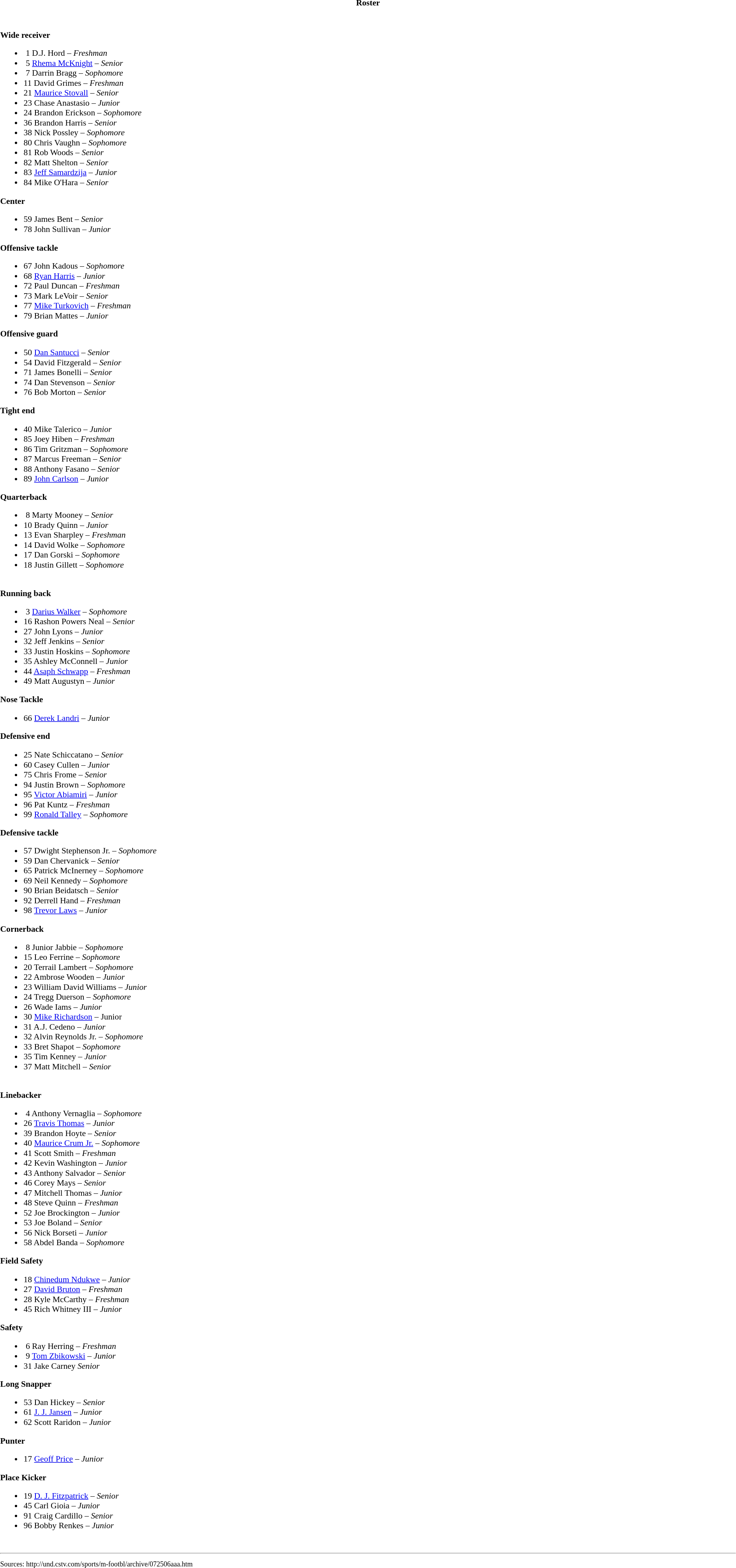<table class="toccolours collapsible collapsed" style="font-size:90%;width: 100%;">
<tr>
<th>Roster</th>
</tr>
<tr>
<td><br>
<br><strong>Wide receiver</strong><ul><li> 1  D.J. Hord – <em>Freshman</em></li><li> 5  <a href='#'>Rhema McKnight</a> – <em>Senior</em></li><li> 7  Darrin Bragg – <em>Sophomore</em></li><li>11  David Grimes – <em>Freshman</em></li><li>21  <a href='#'>Maurice Stovall</a> – <em>Senior</em></li><li>23  Chase Anastasio – <em>Junior</em></li><li>24  Brandon Erickson – <em>Sophomore</em></li><li>36  Brandon Harris – <em>Senior</em></li><li>38  Nick Possley – <em>Sophomore</em></li><li>80  Chris Vaughn – <em>Sophomore</em></li><li>81  Rob Woods – <em>Senior</em></li><li>82  Matt Shelton – <em>Senior</em></li><li>83  <a href='#'>Jeff Samardzija</a> – <em>Junior</em></li><li>84  Mike O'Hara – <em>Senior</em></li></ul><strong>Center</strong><ul><li>59  James Bent – <em>Senior</em></li><li>78  John Sullivan – <em>Junior</em></li></ul><strong>Offensive tackle</strong><ul><li>67  John Kadous – <em>Sophomore</em></li><li>68  <a href='#'>Ryan Harris</a> – <em>Junior</em></li><li>72  Paul Duncan – <em>Freshman</em></li><li>73  Mark LeVoir – <em>Senior</em></li><li>77  <a href='#'>Mike Turkovich</a> – <em>Freshman</em></li><li>79  Brian Mattes – <em>Junior</em></li></ul><strong>Offensive guard</strong><ul><li>50  <a href='#'>Dan Santucci</a> – <em>Senior</em></li><li>54  David Fitzgerald – <em>Senior</em></li><li>71  James Bonelli – <em>Senior</em></li><li>74  Dan Stevenson – <em>Senior</em></li><li>76  Bob Morton – <em>Senior</em></li></ul><strong>Tight end</strong><ul><li>40  Mike Talerico – <em>Junior</em></li><li>85  Joey Hiben – <em>Freshman</em></li><li>86  Tim Gritzman – <em>Sophomore</em></li><li>87  Marcus Freeman – <em>Senior</em></li><li>88  Anthony Fasano – <em>Senior</em></li><li>89  <a href='#'>John Carlson</a> – <em>Junior</em></li></ul><strong>Quarterback</strong><ul><li> 8  Marty Mooney – <em>Senior</em></li><li>10  Brady Quinn – <em>Junior</em></li><li>13  Evan Sharpley – <em>Freshman</em></li><li>14  David Wolke – <em>Sophomore</em></li><li>17  Dan Gorski – <em>Sophomore</em></li><li>18  Justin Gillett – <em>Sophomore</em></li></ul><br><strong>Running back</strong><ul><li> 3  <a href='#'>Darius Walker</a> – <em>Sophomore</em></li><li>16  Rashon Powers Neal – <em>Senior</em></li><li>27  John Lyons – <em>Junior</em></li><li>32  Jeff Jenkins – <em>Senior</em></li><li>33  Justin Hoskins – <em>Sophomore</em></li><li>35  Ashley McConnell – <em>Junior</em></li><li>44  <a href='#'>Asaph Schwapp</a> – <em>Freshman</em></li><li>49  Matt Augustyn – <em>Junior</em></li></ul><strong>Nose Tackle</strong><ul><li>66  <a href='#'>Derek Landri</a> – <em>Junior</em></li></ul><strong>Defensive end</strong><ul><li>25  Nate Schiccatano – <em>Senior</em></li><li>60  Casey Cullen – <em>Junior</em></li><li>75  Chris Frome – <em>Senior</em></li><li>94  Justin Brown – <em>Sophomore</em></li><li>95  <a href='#'>Victor Abiamiri</a> – <em>Junior</em></li><li>96  Pat Kuntz – <em>Freshman</em></li><li>99  <a href='#'>Ronald Talley</a> – <em>Sophomore</em></li></ul><strong>Defensive tackle</strong><ul><li>57  Dwight Stephenson Jr. – <em>Sophomore</em></li><li>59  Dan Chervanick – <em>Senior</em></li><li>65  Patrick McInerney – <em>Sophomore</em></li><li>69  Neil Kennedy – <em>Sophomore</em></li><li>90  Brian Beidatsch – <em>Senior</em></li><li>92  Derrell Hand – <em>Freshman</em></li><li>98  <a href='#'>Trevor Laws</a> – <em>Junior</em></li></ul><strong>Cornerback</strong><ul><li> 8  Junior Jabbie – <em>Sophomore</em></li><li>15  Leo Ferrine – <em>Sophomore</em></li><li>20  Terrail Lambert – <em>Sophomore</em></li><li>22  Ambrose Wooden – <em>Junior</em></li><li>23  William David Williams – <em>Junior</em></li><li>24  Tregg Duerson – <em>Sophomore</em></li><li>26  Wade Iams – <em>Junior</em></li><li>30  <a href='#'>Mike Richardson</a> – Junior</li><li>31  A.J. Cedeno – <em>Junior</em></li><li>32  Alvin Reynolds Jr. – <em>Sophomore</em></li><li>33  Bret Shapot – <em>Sophomore</em></li><li>35  Tim Kenney – <em>Junior</em></li><li>37  Matt Mitchell – <em>Senior</em></li></ul><br><strong>Linebacker</strong><ul><li> 4  Anthony Vernaglia – <em>Sophomore</em></li><li>26  <a href='#'>Travis Thomas</a> – <em>Junior</em></li><li>39  Brandon Hoyte – <em>Senior</em></li><li>40  <a href='#'>Maurice Crum Jr.</a> – <em>Sophomore</em></li><li>41  Scott Smith – <em>Freshman</em></li><li>42  Kevin Washington – <em>Junior</em></li><li>43  Anthony Salvador – <em>Senior</em></li><li>46  Corey Mays – <em>Senior</em></li><li>47  Mitchell Thomas – <em>Junior</em></li><li>48  Steve Quinn – <em>Freshman</em></li><li>52  Joe Brockington – <em>Junior</em></li><li>53  Joe Boland – <em>Senior</em></li><li>56  Nick Borseti – <em>Junior</em></li><li>58  Abdel Banda – <em>Sophomore</em></li></ul><strong>Field Safety</strong><ul><li>18  <a href='#'>Chinedum Ndukwe</a> – <em>Junior</em></li><li>27  <a href='#'>David Bruton</a> – <em>Freshman</em></li><li>28  Kyle McCarthy – <em>Freshman</em></li><li>45  Rich Whitney III – <em>Junior</em></li></ul><strong>Safety</strong><ul><li> 6  Ray Herring – <em>Freshman</em></li><li> 9  <a href='#'>Tom Zbikowski</a> – <em>Junior</em></li><li>31  Jake Carney <em>Senior</em></li></ul><strong>Long Snapper</strong><ul><li>53  Dan Hickey – <em>Senior</em></li><li>61  <a href='#'>J. J. Jansen</a> – <em>Junior</em></li><li>62  Scott Raridon – <em>Junior</em></li></ul><strong>Punter</strong><ul><li>17  <a href='#'>Geoff Price</a> – <em>Junior</em></li></ul><strong>Place Kicker</strong><ul><li>19  <a href='#'>D. J. Fitzpatrick</a> – <em>Senior</em></li><li>45  Carl Gioia – <em>Junior</em></li><li>91  Craig Cardillo – <em>Senior</em></li><li>96  Bobby Renkes – <em>Junior</em></li></ul><br><hr><small>Sources:  http://und.cstv.com/sports/m-footbl/archive/072506aaa.htm</small></td>
</tr>
</table>
